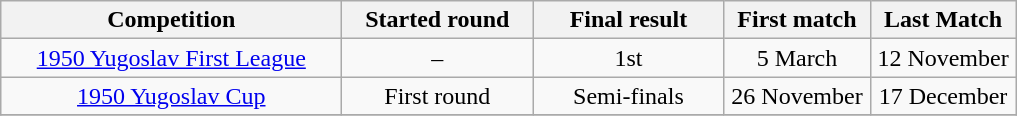<table class="wikitable" style="text-align: center;">
<tr>
<th width="220">Competition</th>
<th width="120">Started round</th>
<th width="120">Final result</th>
<th width="90">First match</th>
<th width="90">Last Match</th>
</tr>
<tr>
<td><a href='#'>1950 Yugoslav First League</a></td>
<td>–</td>
<td>1st</td>
<td>5 March</td>
<td>12 November</td>
</tr>
<tr>
<td><a href='#'>1950 Yugoslav Cup</a></td>
<td>First round</td>
<td>Semi-finals</td>
<td>26 November</td>
<td>17 December</td>
</tr>
<tr>
</tr>
</table>
